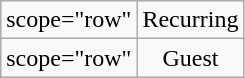<table class="wikitable plainrowheaders" style="text-align:center;">
<tr>
<td>scope="row" </td>
<td>Recurring</td>
</tr>
<tr>
<td>scope="row" </td>
<td>Guest</td>
</tr>
</table>
